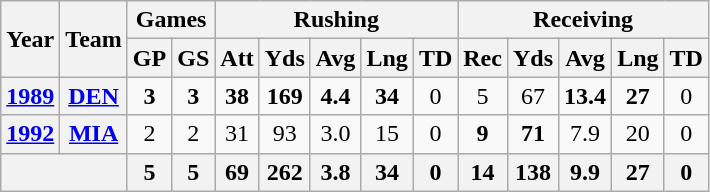<table class="wikitable" style="text-align:center;">
<tr>
<th rowspan="2">Year</th>
<th rowspan="2">Team</th>
<th colspan="2">Games</th>
<th colspan="5">Rushing</th>
<th colspan="5">Receiving</th>
</tr>
<tr>
<th>GP</th>
<th>GS</th>
<th>Att</th>
<th>Yds</th>
<th>Avg</th>
<th>Lng</th>
<th>TD</th>
<th>Rec</th>
<th>Yds</th>
<th>Avg</th>
<th>Lng</th>
<th>TD</th>
</tr>
<tr>
<th><a href='#'>1989</a></th>
<th><a href='#'>DEN</a></th>
<td><strong>3</strong></td>
<td><strong>3</strong></td>
<td><strong>38</strong></td>
<td><strong>169</strong></td>
<td><strong>4.4</strong></td>
<td><strong>34</strong></td>
<td>0</td>
<td>5</td>
<td>67</td>
<td><strong>13.4</strong></td>
<td><strong>27</strong></td>
<td>0</td>
</tr>
<tr>
<th><a href='#'>1992</a></th>
<th><a href='#'>MIA</a></th>
<td>2</td>
<td>2</td>
<td>31</td>
<td>93</td>
<td>3.0</td>
<td>15</td>
<td>0</td>
<td><strong>9</strong></td>
<td><strong>71</strong></td>
<td>7.9</td>
<td>20</td>
<td>0</td>
</tr>
<tr>
<th colspan="2"></th>
<th>5</th>
<th>5</th>
<th>69</th>
<th>262</th>
<th>3.8</th>
<th>34</th>
<th>0</th>
<th>14</th>
<th>138</th>
<th>9.9</th>
<th>27</th>
<th>0</th>
</tr>
</table>
